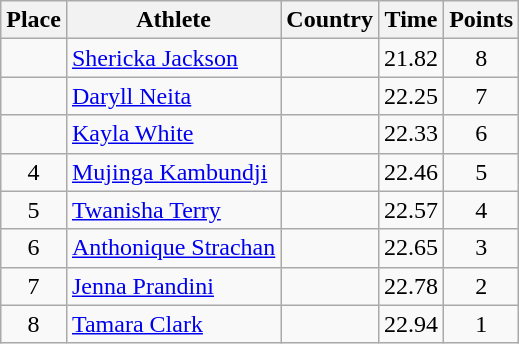<table class="wikitable">
<tr>
<th>Place</th>
<th>Athlete</th>
<th>Country</th>
<th>Time</th>
<th>Points</th>
</tr>
<tr>
<td align=center></td>
<td><a href='#'>Shericka Jackson</a></td>
<td></td>
<td>21.82</td>
<td align=center>8</td>
</tr>
<tr>
<td align=center></td>
<td><a href='#'>Daryll Neita</a></td>
<td></td>
<td>22.25</td>
<td align=center>7</td>
</tr>
<tr>
<td align=center></td>
<td><a href='#'>Kayla White</a></td>
<td></td>
<td>22.33</td>
<td align=center>6</td>
</tr>
<tr>
<td align=center>4</td>
<td><a href='#'>Mujinga Kambundji</a></td>
<td></td>
<td>22.46</td>
<td align=center>5</td>
</tr>
<tr>
<td align=center>5</td>
<td><a href='#'>Twanisha Terry</a></td>
<td></td>
<td>22.57</td>
<td align=center>4</td>
</tr>
<tr>
<td align=center>6</td>
<td><a href='#'>Anthonique Strachan</a></td>
<td></td>
<td>22.65</td>
<td align=center>3</td>
</tr>
<tr>
<td align=center>7</td>
<td><a href='#'>Jenna Prandini</a></td>
<td></td>
<td>22.78</td>
<td align=center>2</td>
</tr>
<tr>
<td align=center>8</td>
<td><a href='#'>Tamara Clark</a></td>
<td></td>
<td>22.94</td>
<td align=center>1</td>
</tr>
</table>
